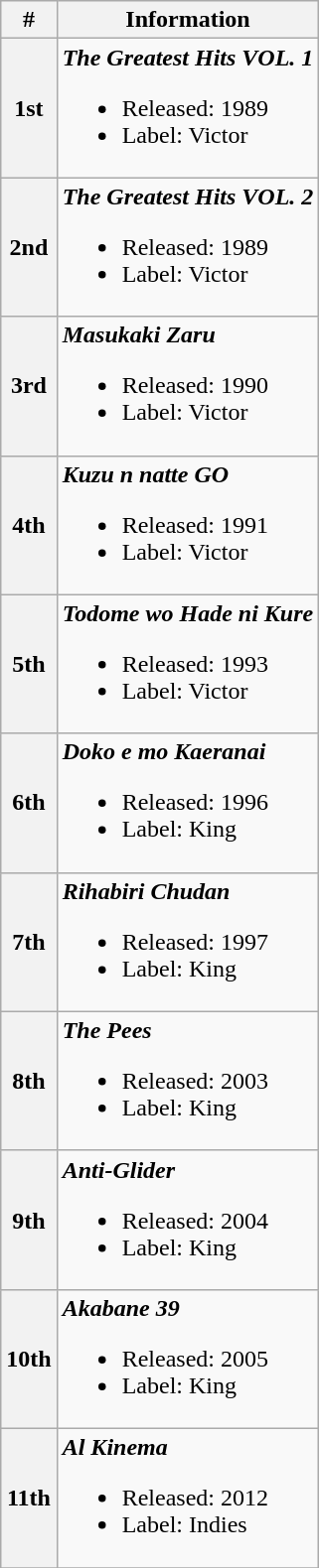<table class="wikitable">
<tr>
<th align="left">#</th>
<th align="left">Information</th>
</tr>
<tr>
<th align="left">1st</th>
<td align="left"><strong><em>The Greatest Hits VOL. 1</em></strong><br><ul><li>Released: 1989</li><li>Label: Victor</li></ul></td>
</tr>
<tr>
<th align="left">2nd</th>
<td align="left"><strong><em>The Greatest Hits VOL. 2</em></strong><br><ul><li>Released: 1989</li><li>Label: Victor</li></ul></td>
</tr>
<tr>
<th align="left">3rd</th>
<td align="left"><strong><em>Masukaki Zaru</em></strong><br><ul><li>Released: 1990</li><li>Label: Victor</li></ul></td>
</tr>
<tr>
<th align="left">4th</th>
<td align="left"><strong><em>Kuzu n natte GO</em></strong><br><ul><li>Released: 1991</li><li>Label: Victor</li></ul></td>
</tr>
<tr>
<th align="left">5th</th>
<td align="left"><strong><em>Todome wo Hade ni Kure</em></strong><br><ul><li>Released: 1993</li><li>Label: Victor</li></ul></td>
</tr>
<tr>
<th align="left">6th</th>
<td align="left"><strong><em>Doko e mo Kaeranai</em></strong><br><ul><li>Released: 1996</li><li>Label: King</li></ul></td>
</tr>
<tr>
<th align="left">7th</th>
<td align="left"><strong><em>Rihabiri Chudan</em></strong><br><ul><li>Released: 1997</li><li>Label: King</li></ul></td>
</tr>
<tr>
<th align="left">8th</th>
<td align="left"><strong><em>The Pees</em></strong><br><ul><li>Released: 2003</li><li>Label: King</li></ul></td>
</tr>
<tr>
<th align="left">9th</th>
<td align="left"><strong><em>Anti-Glider</em></strong><br><ul><li>Released: 2004</li><li>Label: King</li></ul></td>
</tr>
<tr>
<th align="left">10th</th>
<td align="left"><strong><em>Akabane 39</em></strong><br><ul><li>Released: 2005</li><li>Label: King</li></ul></td>
</tr>
<tr>
<th align="left">11th</th>
<td align="left"><strong><em>Al Kinema</em></strong><br><ul><li>Released: 2012</li><li>Label: Indies</li></ul></td>
</tr>
<tr>
</tr>
</table>
